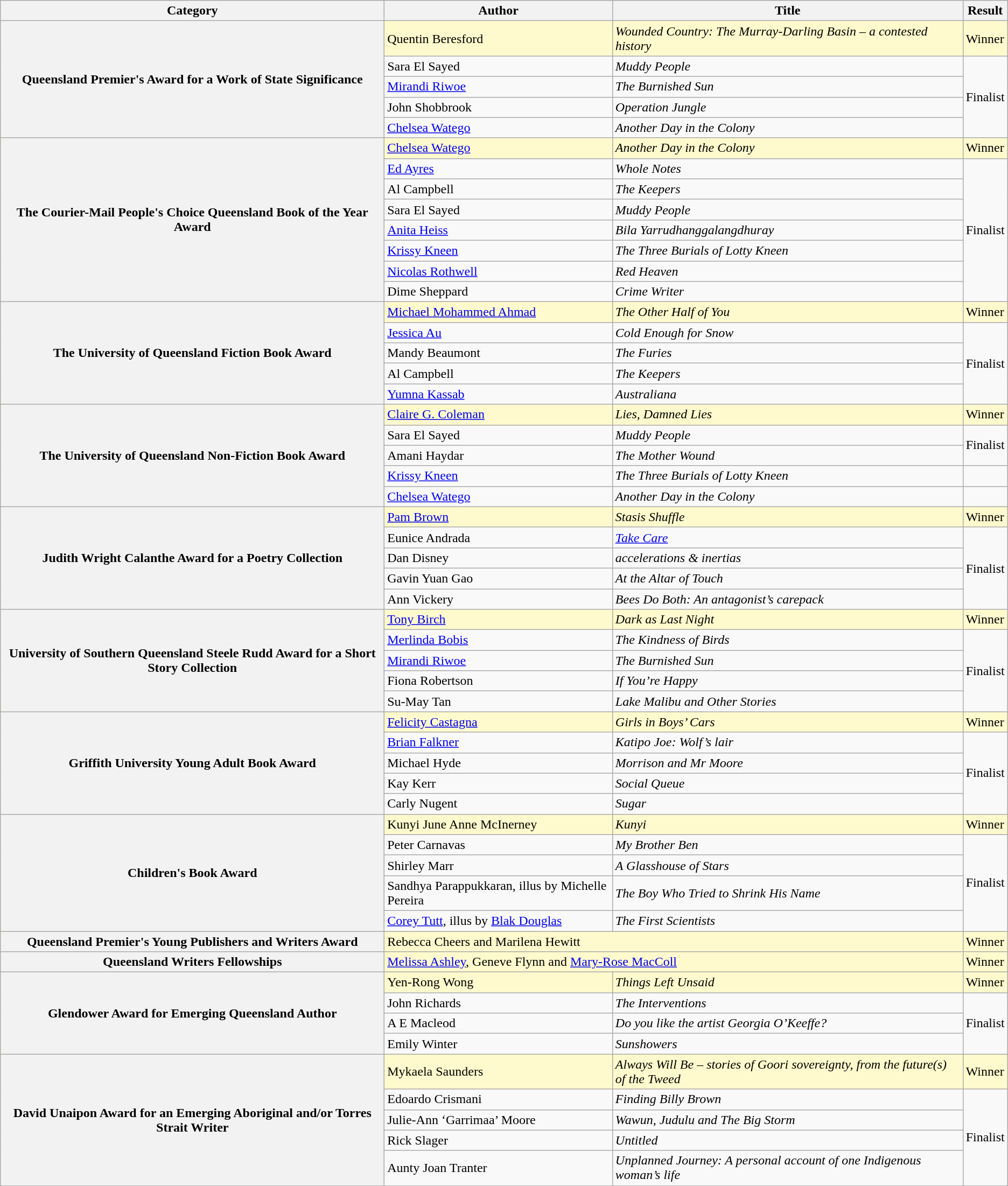<table class="wikitable sortable">
<tr>
<th>Category</th>
<th>Author</th>
<th>Title</th>
<th>Result</th>
</tr>
<tr style="background:LemonChiffon; color:black">
<th rowspan="5">Queensland Premier's Award for a Work of State Significance</th>
<td>Quentin Beresford</td>
<td><em>Wounded Country: The Murray-Darling Basin – a contested history</em></td>
<td>Winner</td>
</tr>
<tr>
<td>Sara El Sayed</td>
<td><em>Muddy People</em></td>
<td rowspan="4">Finalist</td>
</tr>
<tr>
<td><a href='#'>Mirandi Riwoe</a></td>
<td><em>The Burnished Sun</em></td>
</tr>
<tr>
<td>John Shobbrook</td>
<td><em>Operation Jungle</em></td>
</tr>
<tr>
<td><a href='#'>Chelsea Watego</a></td>
<td><em>Another Day in the Colony</em></td>
</tr>
<tr style="background:LemonChiffon; color:black">
<th rowspan="8">The Courier-Mail People's Choice Queensland Book of the Year Award</th>
<td><a href='#'>Chelsea Watego</a></td>
<td><em>Another Day in the Colony</em></td>
<td>Winner</td>
</tr>
<tr>
<td><a href='#'>Ed Ayres</a></td>
<td><em>Whole Notes</em></td>
<td rowspan="7">Finalist</td>
</tr>
<tr>
<td>Al Campbell</td>
<td><em>The Keepers</em></td>
</tr>
<tr>
<td>Sara El Sayed</td>
<td><em>Muddy People</em></td>
</tr>
<tr>
<td><a href='#'>Anita Heiss</a></td>
<td><em>Bila Yarrudhanggalangdhuray</em></td>
</tr>
<tr>
<td><a href='#'>Krissy Kneen</a></td>
<td><em>The Three Burials of Lotty Kneen</em></td>
</tr>
<tr>
<td><a href='#'>Nicolas Rothwell</a></td>
<td><em>Red Heaven</em></td>
</tr>
<tr>
<td>Dime Sheppard</td>
<td><em>Crime Writer</em></td>
</tr>
<tr style="background:LemonChiffon; color:black">
<th rowspan="5">The University of Queensland Fiction Book Award</th>
<td><a href='#'>Michael Mohammed Ahmad</a></td>
<td><em>The Other Half of You</em></td>
<td>Winner</td>
</tr>
<tr>
<td><a href='#'>Jessica Au</a></td>
<td><em>Cold Enough for Snow</em></td>
<td rowspan="4">Finalist</td>
</tr>
<tr>
<td>Mandy Beaumont</td>
<td><em>The Furies</em></td>
</tr>
<tr>
<td>Al Campbell</td>
<td><em>The Keepers</em></td>
</tr>
<tr>
<td><a href='#'>Yumna Kassab</a></td>
<td><em>Australiana</em></td>
</tr>
<tr style="background:LemonChiffon; color:black">
<th rowspan="5">The University of Queensland Non-Fiction Book Award</th>
<td><a href='#'>Claire G. Coleman</a></td>
<td><em>Lies, Damned Lies</em></td>
<td>Winner</td>
</tr>
<tr>
<td>Sara El Sayed</td>
<td><em>Muddy People</em></td>
<td rowspan="2">Finalist</td>
</tr>
<tr>
<td>Amani Haydar</td>
<td><em>The Mother Wound</em></td>
</tr>
<tr>
<td><a href='#'>Krissy Kneen</a></td>
<td><em>The Three Burials of Lotty Kneen</em></td>
<td></td>
</tr>
<tr>
<td><a href='#'>Chelsea Watego</a></td>
<td><em>Another Day in the Colony</em></td>
<td></td>
</tr>
<tr style="background:LemonChiffon; color:black">
<th rowspan="5">Judith Wright Calanthe Award for a Poetry Collection</th>
<td><a href='#'>Pam Brown</a></td>
<td><em>Stasis Shuffle</em></td>
<td>Winner</td>
</tr>
<tr>
<td>Eunice Andrada</td>
<td><em><a href='#'>Take Care</a></em></td>
<td rowspan="4">Finalist</td>
</tr>
<tr>
<td>Dan Disney</td>
<td><em>accelerations & inertias</em></td>
</tr>
<tr>
<td>Gavin Yuan Gao</td>
<td><em>At the Altar of Touch</em></td>
</tr>
<tr>
<td>Ann Vickery</td>
<td><em>Bees Do Both: An antagonist’s carepack</em></td>
</tr>
<tr style="background:LemonChiffon; color:black">
<th rowspan="5">University of Southern Queensland Steele Rudd Award for a Short Story Collection</th>
<td><a href='#'>Tony Birch</a></td>
<td><em>Dark as Last Night</em></td>
<td>Winner</td>
</tr>
<tr>
<td><a href='#'>Merlinda Bobis</a></td>
<td><em>The Kindness of Birds</em></td>
<td rowspan="4">Finalist</td>
</tr>
<tr>
<td><a href='#'>Mirandi Riwoe</a></td>
<td><em>The Burnished Sun</em></td>
</tr>
<tr>
<td>Fiona Robertson</td>
<td><em>If You’re Happy</em></td>
</tr>
<tr>
<td>Su-May Tan</td>
<td><em>Lake Malibu and Other Stories</em></td>
</tr>
<tr style="background:LemonChiffon; color:black">
<th rowspan="5">Griffith University Young Adult Book Award</th>
<td><a href='#'>Felicity Castagna</a></td>
<td><em>Girls in Boys’ Cars</em></td>
<td>Winner</td>
</tr>
<tr>
<td><a href='#'>Brian Falkner</a></td>
<td><em>Katipo Joe: Wolf’s lair</em></td>
<td rowspan="4">Finalist</td>
</tr>
<tr>
<td>Michael Hyde</td>
<td><em>Morrison and Mr Moore</em></td>
</tr>
<tr>
<td>Kay Kerr</td>
<td><em>Social Queue</em></td>
</tr>
<tr>
<td>Carly Nugent</td>
<td><em>Sugar</em></td>
</tr>
<tr style="background:LemonChiffon; color:black">
<th rowspan="5">Children's Book Award</th>
<td>Kunyi June Anne McInerney</td>
<td><em>Kunyi</em></td>
<td>Winner</td>
</tr>
<tr>
<td>Peter Carnavas</td>
<td><em>My Brother Ben</em></td>
<td rowspan="4">Finalist</td>
</tr>
<tr>
<td>Shirley Marr</td>
<td><em>A Glasshouse of Stars</em></td>
</tr>
<tr>
<td>Sandhya Parappukkaran, illus by Michelle Pereira</td>
<td><em>The Boy Who Tried to Shrink His Name</em></td>
</tr>
<tr>
<td><a href='#'>Corey Tutt</a>, illus by <a href='#'>Blak Douglas</a></td>
<td><em>The First Scientists</em></td>
</tr>
<tr style="background:LemonChiffon; color:black">
<th>Queensland Premier's Young Publishers and Writers Award</th>
<td colspan="2">Rebecca Cheers and Marilena Hewitt</td>
<td>Winner</td>
</tr>
<tr style="background:LemonChiffon; color:black">
<th>Queensland Writers Fellowships</th>
<td colspan="2"><a href='#'>Melissa Ashley</a>, Geneve Flynn and <a href='#'>Mary-Rose MacColl</a></td>
<td>Winner</td>
</tr>
<tr style="background:LemonChiffon; color:black">
<th rowspan="4">Glendower Award for Emerging Queensland Author</th>
<td>Yen-Rong Wong</td>
<td><em>Things Left Unsaid</em></td>
<td>Winner</td>
</tr>
<tr>
<td>John Richards</td>
<td><em>The Interventions</em></td>
<td rowspan="3">Finalist</td>
</tr>
<tr>
<td>A E Macleod</td>
<td><em>Do you like the artist Georgia O’Keeffe?</em></td>
</tr>
<tr>
<td>Emily Winter</td>
<td><em>Sunshowers</em></td>
</tr>
<tr style="background:LemonChiffon; color:black">
<th rowspan="5">David Unaipon Award for an Emerging Aboriginal and/or Torres Strait Writer</th>
<td>Mykaela Saunders</td>
<td><em>Always Will Be – stories of Goori sovereignty, from the future(s) of the Tweed</em></td>
<td>Winner</td>
</tr>
<tr>
<td>Edoardo Crismani</td>
<td><em>Finding Billy Brown</em></td>
<td rowspan="4">Finalist</td>
</tr>
<tr>
<td>Julie-Ann ‘Garrimaa’ Moore</td>
<td><em>Wawun, Judulu and The Big Storm</em></td>
</tr>
<tr>
<td>Rick Slager</td>
<td><em>Untitled</em></td>
</tr>
<tr>
<td>Aunty Joan Tranter</td>
<td><em>Unplanned Journey: A personal account of one Indigenous woman’s life</em></td>
</tr>
</table>
